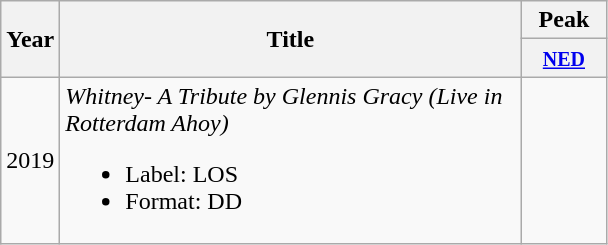<table class="wikitable">
<tr>
<th align="center" rowspan="2" width="10">Year</th>
<th align="center" rowspan="2" width="300">Title</th>
<th align="center" colspan="1" width="50">Peak</th>
</tr>
<tr>
<th width="50"><small><a href='#'>NED</a></small></th>
</tr>
<tr>
<td align="center">2019</td>
<td><em>Whitney- A Tribute by Glennis Gracy (Live in Rotterdam Ahoy)</em><br><ul><li>Label: LOS</li><li>Format: DD</li></ul></td>
<td align="center"></td>
</tr>
</table>
